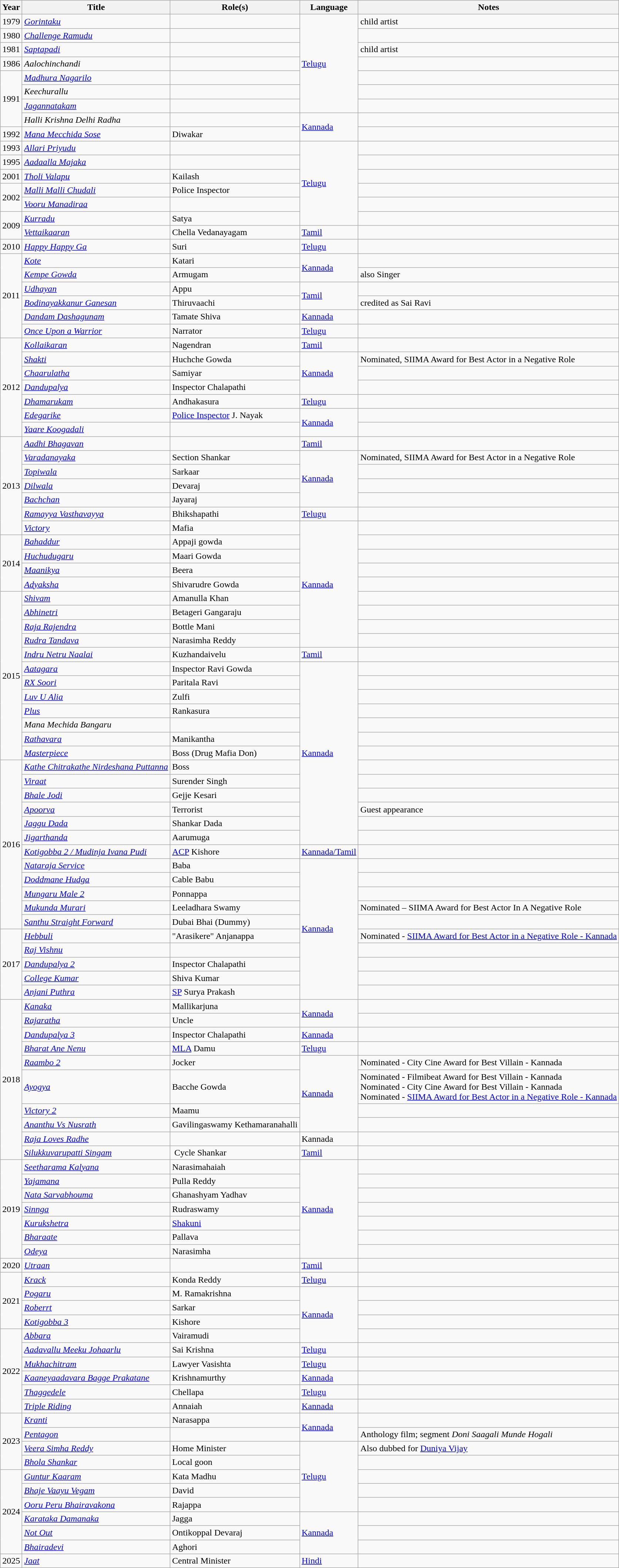<table class="wikitable sortable">
<tr>
<th>Year</th>
<th>Title</th>
<th>Role(s)</th>
<th>Language</th>
<th class="unsortable">Notes</th>
</tr>
<tr>
<td>1979</td>
<td><em><a href='#'>Gorintaku</a></em></td>
<td></td>
<td rowspan="7"><a href='#'>Telugu</a></td>
<td>child artist</td>
</tr>
<tr>
<td>1980</td>
<td><em><a href='#'>Challenge Ramudu</a></em></td>
<td></td>
<td></td>
</tr>
<tr>
<td>1981</td>
<td><em><a href='#'>Saptapadi</a></em></td>
<td></td>
<td>child artist</td>
</tr>
<tr>
<td>1986</td>
<td><em>Aalochinchandi</em></td>
<td></td>
<td></td>
</tr>
<tr>
<td rowspan="4">1991</td>
<td><em><a href='#'>Madhura Nagarilo</a></em></td>
<td></td>
<td></td>
</tr>
<tr>
<td><em>Keechurallu</em></td>
<td></td>
<td></td>
</tr>
<tr>
<td><em><a href='#'>Jagannatakam</a></em></td>
<td></td>
<td></td>
</tr>
<tr>
<td><em>Halli Krishna Delhi Radha</em></td>
<td></td>
<td rowspan="2"><a href='#'>Kannada</a></td>
<td></td>
</tr>
<tr>
<td>1992</td>
<td><em><a href='#'>Mana Mecchida Sose</a></em></td>
<td>Diwakar</td>
<td></td>
</tr>
<tr>
<td>1993</td>
<td><em><a href='#'>Allari Priyudu</a></em></td>
<td></td>
<td rowspan="6"><a href='#'>Telugu</a></td>
<td></td>
</tr>
<tr>
<td>1995</td>
<td><em><a href='#'>Aadaalla Majaka</a></em></td>
<td></td>
<td></td>
</tr>
<tr>
<td>2001</td>
<td><em><a href='#'>Tholi Valapu</a></em></td>
<td>Kailash</td>
<td></td>
</tr>
<tr>
<td rowspan="2">2002</td>
<td><em><a href='#'>Malli Malli Chudali</a></em></td>
<td>Police Inspector</td>
<td></td>
</tr>
<tr>
<td><em><a href='#'>Vooru Manadiraa</a></em></td>
<td></td>
<td></td>
</tr>
<tr>
<td rowspan="2">2009</td>
<td><em><a href='#'>Kurradu</a></em></td>
<td>Satya</td>
<td></td>
</tr>
<tr>
<td><em><a href='#'>Vettaikaaran</a></em></td>
<td>Chella Vedanayagam</td>
<td><a href='#'>Tamil</a></td>
<td></td>
</tr>
<tr>
<td>2010</td>
<td><em><a href='#'>Happy Happy Ga</a></em></td>
<td>Suri</td>
<td><a href='#'>Telugu</a></td>
<td></td>
</tr>
<tr>
<td rowspan="6">2011</td>
<td><em><a href='#'>Kote</a></em></td>
<td>Katari</td>
<td rowspan="2"><a href='#'>Kannada</a></td>
<td></td>
</tr>
<tr>
<td><em><a href='#'>Kempe Gowda</a></em></td>
<td>Armugam</td>
<td>also Singer</td>
</tr>
<tr>
<td><em><a href='#'>Udhayan</a></em></td>
<td>Appu</td>
<td rowspan="2"><a href='#'>Tamil</a></td>
<td></td>
</tr>
<tr>
<td><em><a href='#'>Bodinayakkanur Ganesan</a></em></td>
<td>Thiruvaachi</td>
<td>credited as Sai Ravi</td>
</tr>
<tr>
<td><em><a href='#'>Dandam Dashagunam</a></em></td>
<td>Tamate Shiva</td>
<td><a href='#'>Kannada</a></td>
<td></td>
</tr>
<tr>
<td><em><a href='#'>Once Upon a Warrior</a></em></td>
<td>Narrator</td>
<td><a href='#'>Telugu</a></td>
<td></td>
</tr>
<tr>
<td rowspan="7">2012</td>
<td><em><a href='#'>Kollaikaran</a></em></td>
<td>Nagendran</td>
<td><a href='#'>Tamil</a></td>
<td></td>
</tr>
<tr>
<td><em><a href='#'>Shakti</a></em></td>
<td>Huchche Gowda</td>
<td rowspan="3"><a href='#'>Kannada</a></td>
<td>Nominated, SIIMA Award for Best Actor in a Negative Role</td>
</tr>
<tr>
<td><em><a href='#'>Chaarulatha</a></em></td>
<td>Samiyar</td>
<td></td>
</tr>
<tr>
<td><em><a href='#'>Dandupalya</a></em></td>
<td>Inspector Chalapathi</td>
<td></td>
</tr>
<tr>
<td><em><a href='#'>Dhamarukam</a></em></td>
<td>Andhakasura</td>
<td><a href='#'>Telugu</a></td>
<td></td>
</tr>
<tr>
<td><em><a href='#'>Edegarike</a></em></td>
<td><a href='#'>Police Inspector</a> J. Nayak</td>
<td rowspan="2"><a href='#'>Kannada</a></td>
<td></td>
</tr>
<tr>
<td><em><a href='#'>Yaare Koogadali</a></em></td>
<td></td>
<td></td>
</tr>
<tr>
<td rowspan="7">2013</td>
<td><em><a href='#'>Aadhi Bhagavan</a></em></td>
<td></td>
<td><a href='#'>Tamil</a></td>
<td></td>
</tr>
<tr>
<td><em><a href='#'>Varadanayaka</a></em></td>
<td>Section Shankar</td>
<td rowspan="4"><a href='#'>Kannada</a></td>
<td>Nominated, SIIMA Award for Best Actor in a Negative Role</td>
</tr>
<tr>
<td><em><a href='#'>Topiwala</a></em></td>
<td>Sarkaar</td>
<td></td>
</tr>
<tr>
<td><em><a href='#'>Dilwala</a></em></td>
<td>Devaraj</td>
<td></td>
</tr>
<tr>
<td><em><a href='#'>Bachchan</a></em></td>
<td>Jayaraj</td>
<td></td>
</tr>
<tr>
<td><em><a href='#'>Ramayya Vasthavayya</a></em></td>
<td>Bhikshapathi</td>
<td><a href='#'>Telugu</a></td>
<td></td>
</tr>
<tr>
<td><em><a href='#'>Victory</a></em></td>
<td>Mafia</td>
<td rowspan="9"><a href='#'>Kannada</a></td>
<td></td>
</tr>
<tr>
<td rowspan="4">2014</td>
<td><em><a href='#'>Bahaddur</a></em></td>
<td>Appaji gowda</td>
<td></td>
</tr>
<tr>
<td><em><a href='#'>Huchudugaru</a></em></td>
<td>Maari Gowda</td>
<td></td>
</tr>
<tr>
<td><em><a href='#'>Maanikya</a></em></td>
<td>Beera</td>
<td></td>
</tr>
<tr>
<td><em><a href='#'>Adyaksha</a></em></td>
<td>Shivarudre Gowda</td>
<td></td>
</tr>
<tr>
<td rowspan="12">2015</td>
<td><em><a href='#'>Shivam</a></em></td>
<td>Amanulla Khan</td>
<td></td>
</tr>
<tr>
<td><em><a href='#'>Abhinetri</a></em></td>
<td>Betageri Gangaraju</td>
<td></td>
</tr>
<tr>
<td><em><a href='#'>Raja Rajendra</a></em></td>
<td>Bottle Mani</td>
<td></td>
</tr>
<tr>
<td><em><a href='#'>Rudra Tandava</a></em></td>
<td>Narasimha Reddy</td>
<td></td>
</tr>
<tr>
<td><em><a href='#'>Indru Netru Naalai</a></em></td>
<td>Kuzhandaivelu</td>
<td><a href='#'>Tamil</a></td>
<td></td>
</tr>
<tr>
<td><em><a href='#'>Aatagara</a></em></td>
<td>Inspector Ravi Gowda</td>
<td rowspan="13"><a href='#'>Kannada</a></td>
<td></td>
</tr>
<tr>
<td><em><a href='#'>RX Soori</a></em></td>
<td>Paritala Ravi</td>
<td></td>
</tr>
<tr>
<td><em><a href='#'>Luv U Alia</a></em></td>
<td>Zulfi</td>
<td></td>
</tr>
<tr>
<td><em><a href='#'>Plus</a></em></td>
<td>Rankasura</td>
<td></td>
</tr>
<tr>
<td><em>Mana Mechida Bangaru</em></td>
<td></td>
<td></td>
</tr>
<tr>
<td><em><a href='#'>Rathavara</a></em></td>
<td>Manikantha</td>
<td></td>
</tr>
<tr>
<td><em><a href='#'>Masterpiece</a></em></td>
<td>Boss (Drug Mafia Don)</td>
<td></td>
</tr>
<tr>
<td rowspan="12">2016</td>
<td><em><a href='#'>Kathe Chitrakathe Nirdeshana Puttanna</a></em></td>
<td>Boss</td>
<td></td>
</tr>
<tr>
<td><em><a href='#'>Viraat</a> </em></td>
<td>Surender Singh</td>
<td></td>
</tr>
<tr>
<td><em><a href='#'>Bhale Jodi</a></em></td>
<td>Gejje Kesari</td>
<td></td>
</tr>
<tr>
<td><em><a href='#'>Apoorva</a></em></td>
<td>Terrorist</td>
<td>Guest appearance</td>
</tr>
<tr>
<td><em><a href='#'>Jaggu Dada</a></em></td>
<td>Shankar Dada</td>
<td></td>
</tr>
<tr>
<td><em><a href='#'>Jigarthanda</a></em></td>
<td>Aarumuga</td>
<td></td>
</tr>
<tr>
<td><em><a href='#'>Kotigobba 2 / Mudinja Ivana Pudi</a></em></td>
<td><a href='#'>ACP</a> Kishore</td>
<td><a href='#'>Kannada/Tamil</a></td>
<td></td>
</tr>
<tr>
<td><em><a href='#'>Nataraja Service</a></em></td>
<td>Baba</td>
<td rowspan="10"><a href='#'>Kannada</a></td>
<td></td>
</tr>
<tr>
<td><em><a href='#'>Doddmane Hudga</a></em></td>
<td>Cable Babu</td>
<td></td>
</tr>
<tr>
<td><em><a href='#'>Mungaru Male 2</a></em></td>
<td>Ponnappa</td>
<td></td>
</tr>
<tr>
<td><em><a href='#'>Mukunda Murari</a></em></td>
<td>Leeladhara Swamy</td>
<td>Nominated – SIIMA Award for Best Actor In A Negative Role</td>
</tr>
<tr>
<td><em><a href='#'>Santhu Straight Forward</a></em></td>
<td>Dubai Bhai (Dummy)</td>
<td></td>
</tr>
<tr>
<td rowspan="5">2017</td>
<td><em><a href='#'>Hebbuli</a></em></td>
<td>"Arasikere" Anjanappa</td>
<td>Nominated - <a href='#'>SIIMA Award for Best Actor in a Negative Role - Kannada</a></td>
</tr>
<tr>
<td><em><a href='#'>Raj Vishnu</a></em></td>
<td></td>
<td></td>
</tr>
<tr>
<td><em><a href='#'>Dandupalya 2</a></em></td>
<td>Inspector Chalapathi</td>
<td></td>
</tr>
<tr>
<td><em><a href='#'>College Kumar</a></em></td>
<td>Shiva Kumar</td>
<td></td>
</tr>
<tr>
<td><em><a href='#'>Anjani Puthra</a></em></td>
<td><a href='#'>SP</a> Surya Prakash</td>
<td></td>
</tr>
<tr>
<td rowspan="10">2018</td>
<td><em><a href='#'>Kanaka</a></em></td>
<td>Mallikarjuna</td>
<td rowspan="2"><a href='#'>Kannada</a></td>
<td></td>
</tr>
<tr>
<td><em><a href='#'>Rajaratha</a></em></td>
<td>Uncle</td>
<td></td>
</tr>
<tr>
<td><em><a href='#'>Dandupalya 3</a></em></td>
<td>Inspector Chalapathi</td>
<td><a href='#'>Kannada</a></td>
<td></td>
</tr>
<tr>
<td><em><a href='#'>Bharat Ane Nenu</a></em></td>
<td><a href='#'>MLA</a> Damu</td>
<td><a href='#'>Telugu</a></td>
<td></td>
</tr>
<tr>
<td><em><a href='#'>Raambo 2</a></em></td>
<td>Jocker</td>
<td rowspan="4"><a href='#'>Kannada</a></td>
<td>Nominated - City Cine Award for Best Villain - Kannada</td>
</tr>
<tr>
<td><em><a href='#'>Ayogya</a></em></td>
<td>Bacche Gowda</td>
<td>Nominated - Filmibeat Award for Best Villain - Kannada<br>Nominated - City Cine Award for Best Villain - Kannada<br>Nominated - <a href='#'>SIIMA Award for Best Actor in a Negative Role - Kannada</a></td>
</tr>
<tr>
<td><em><a href='#'>Victory 2</a></em></td>
<td>Maamu</td>
<td></td>
</tr>
<tr>
<td><em><a href='#'>Ananthu Vs Nusrath</a></em></td>
<td>Gavilingaswamy Kethamaranahalli</td>
<td></td>
</tr>
<tr>
<td><em><a href='#'>Raja Loves Radhe</a></em></td>
<td></td>
<td>Kannada</td>
<td></td>
</tr>
<tr>
<td><em><a href='#'>Silukkuvarupatti Singam</a></em></td>
<td> Cycle Shankar</td>
<td><a href='#'>Tamil</a></td>
<td></td>
</tr>
<tr>
<td rowspan="7">2019</td>
<td><em><a href='#'>Seetharama Kalyana</a></em></td>
<td>Narasimahaiah</td>
<td rowspan="7"><a href='#'>Kannada</a></td>
<td></td>
</tr>
<tr>
<td><em><a href='#'>Yajamana</a></em></td>
<td>Pulla Reddy</td>
<td></td>
</tr>
<tr>
<td><em><a href='#'>Nata Sarvabhouma</a></em></td>
<td>Ghanashyam Yadhav</td>
<td></td>
</tr>
<tr>
<td><a href='#'><em>Sinnga</em></a></td>
<td>Rudraswamy</td>
<td></td>
</tr>
<tr>
<td><em><a href='#'>Kurukshetra</a></em></td>
<td><a href='#'>Shakuni</a></td>
<td></td>
</tr>
<tr>
<td><em><a href='#'>Bharaate</a></em></td>
<td>Pallava</td>
<td></td>
</tr>
<tr>
<td><em><a href='#'>Odeya</a></em></td>
<td>Narasimha</td>
<td></td>
</tr>
<tr>
<td rowspan="1">2020</td>
<td><em><a href='#'>Utraan</a></em></td>
<td></td>
<td><a href='#'>Tamil</a></td>
<td></td>
</tr>
<tr>
<td rowspan="4">2021</td>
<td><em><a href='#'>Krack</a></em></td>
<td>Konda Reddy</td>
<td><a href='#'>Telugu</a></td>
<td></td>
</tr>
<tr>
<td><em><a href='#'>Pogaru</a></em></td>
<td>M. Ramakrishna</td>
<td rowspan="4"><a href='#'>Kannada</a></td>
<td></td>
</tr>
<tr>
<td><em><a href='#'>Roberrt</a></em></td>
<td>Sarkar</td>
<td></td>
</tr>
<tr>
<td><em><a href='#'>Kotigobba 3</a></em></td>
<td>Kishore</td>
<td></td>
</tr>
<tr>
<td rowspan="6">2022</td>
<td><em><a href='#'>Abbara</a></em></td>
<td>Vairamudi</td>
<td></td>
</tr>
<tr>
<td><em><a href='#'>Aadavallu Meeku Johaarlu</a></em></td>
<td>Sai Krishna</td>
<td><a href='#'>Telugu</a></td>
<td></td>
</tr>
<tr>
<td><em><a href='#'>Mukhachitram</a></em></td>
<td>Lawyer Vasishta</td>
<td><a href='#'>Telugu</a></td>
<td></td>
</tr>
<tr>
<td><em><a href='#'>Kaaneyaadavara Bagge Prakatane</a></em></td>
<td>Krishnamurthy</td>
<td><a href='#'>Kannada</a></td>
<td></td>
</tr>
<tr>
<td><em><a href='#'>Thaggedele</a></em></td>
<td>Chellapa</td>
<td><a href='#'>Telugu</a></td>
<td></td>
</tr>
<tr>
<td><em><a href='#'>Triple Riding</a></em></td>
<td>Annaiah</td>
<td><a href='#'>Kannada</a></td>
<td></td>
</tr>
<tr>
<td rowspan="4">2023</td>
<td><em><a href='#'>Kranti</a> </em></td>
<td>Narasappa</td>
<td rowspan="2"><a href='#'>Kannada</a></td>
<td></td>
</tr>
<tr>
<td><em><a href='#'>Pentagon</a> </em></td>
<td></td>
<td>Anthology film; segment <em>Doni Saagali Munde Hogali</em></td>
</tr>
<tr>
<td><em><a href='#'>Veera Simha Reddy</a></em></td>
<td>Home Minister</td>
<td rowspan="5"><a href='#'>Telugu</a></td>
<td>Also dubbed for <a href='#'>Duniya Vijay</a></td>
</tr>
<tr>
<td><em><a href='#'>Bhola Shankar</a></em></td>
<td>Local goon</td>
<td></td>
</tr>
<tr>
<td rowspan="6">2024</td>
<td><em><a href='#'>Guntur Kaaram</a></em></td>
<td>Kata Madhu</td>
<td></td>
</tr>
<tr>
<td><em><a href='#'>Bhaje Vaayu Vegam</a></em></td>
<td>David</td>
<td></td>
</tr>
<tr>
<td><em><a href='#'>Ooru Peru Bhairavakona</a></em></td>
<td>Rajappa</td>
<td></td>
</tr>
<tr>
<td><em><a href='#'>Karataka Damanaka</a></em></td>
<td>Jagga</td>
<td rowspan="3"><a href='#'>Kannada</a></td>
<td></td>
</tr>
<tr>
<td><em><a href='#'>Not Out</a></em></td>
<td>Ontikoppal Devaraj</td>
<td></td>
</tr>
<tr>
<td><em><a href='#'>Bhairadevi</a></em></td>
<td>Aghori</td>
<td></td>
</tr>
<tr>
<td>2025</td>
<td><em><a href='#'>Jaat</a></em></td>
<td>Central Minister</td>
<td><a href='#'>Hindi</a></td>
<td></td>
</tr>
</table>
